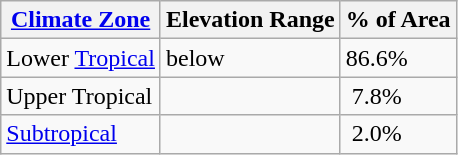<table class="wikitable">
<tr>
<th><a href='#'>Climate Zone</a></th>
<th>Elevation Range</th>
<th>% of Area</th>
</tr>
<tr>
<td>Lower <a href='#'>Tropical</a></td>
<td>below </td>
<td>86.6%</td>
</tr>
<tr>
<td>Upper Tropical</td>
<td></td>
<td> 7.8%</td>
</tr>
<tr>
<td><a href='#'>Subtropical</a></td>
<td></td>
<td> 2.0%</td>
</tr>
</table>
